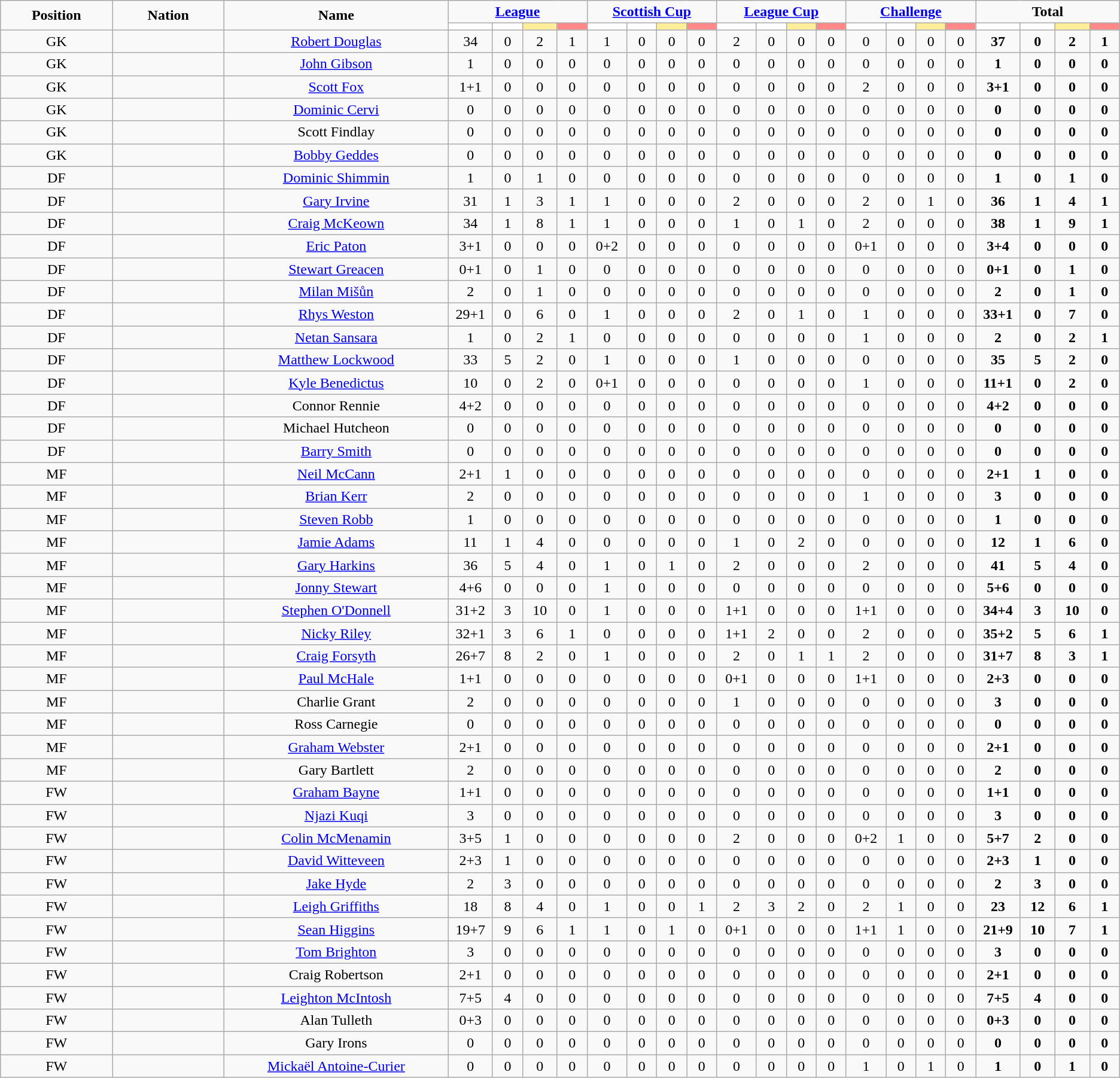<table class="wikitable" style="text-align:center;">
<tr>
<td rowspan="2"  style="width:10%; text-align:center;"><strong>Position</strong></td>
<td rowspan="2"  style="width:10%; text-align:center;"><strong>Nation</strong></td>
<td rowspan="2"  style="width:20%; text-align:center;"><strong>Name</strong></td>
<td colspan="4" style="text-align:center;"><strong><a href='#'>League</a></strong></td>
<td colspan="4" style="text-align:center;"><strong><a href='#'>Scottish Cup</a></strong></td>
<td colspan="4" style="text-align:center;"><strong><a href='#'>League Cup</a></strong></td>
<td colspan="4" style="text-align:center;"><strong><a href='#'>Challenge</a></strong></td>
<td colspan="4" style="text-align:center;"><strong>Total </strong></td>
</tr>
<tr>
<th style="width:60px; background:#fff;"></th>
<th style="width:60px; background:#fff;"></th>
<th style="width:60px; background:#fe9;"></th>
<th style="width:60px; background:#ff8888;"></th>
<th style="width:60px; background:#fff;"></th>
<th style="width:60px; background:#fff;"></th>
<th style="width:60px; background:#fe9;"></th>
<th style="width:60px; background:#ff8888;"></th>
<th style="width:60px; background:#fff;"></th>
<th style="width:60px; background:#fff;"></th>
<th style="width:60px; background:#fe9;"></th>
<th style="width:60px; background:#ff8888;"></th>
<th style="width:60px; background:#fff;"></th>
<th style="width:60px; background:#fff;"></th>
<th style="width:60px; background:#fe9;"></th>
<th style="width:60px; background:#ff8888;"></th>
<th style="width:60px; background:#fff;"></th>
<th style="width:60px; background:#fff;"></th>
<th style="width:60px; background:#fe9;"></th>
<th style="width:60px; background:#ff8888;"></th>
</tr>
<tr>
<td>GK</td>
<td></td>
<td><a href='#'>Robert Douglas</a></td>
<td>34</td>
<td>0</td>
<td>2</td>
<td>1</td>
<td>1</td>
<td>0</td>
<td>0</td>
<td>0</td>
<td>2</td>
<td>0</td>
<td>0</td>
<td>0</td>
<td>0</td>
<td>0</td>
<td>0</td>
<td>0</td>
<td><strong>37</strong></td>
<td><strong>0</strong></td>
<td><strong>2</strong></td>
<td><strong>1</strong></td>
</tr>
<tr>
<td>GK</td>
<td></td>
<td><a href='#'>John Gibson</a></td>
<td>1</td>
<td>0</td>
<td>0</td>
<td>0</td>
<td>0</td>
<td>0</td>
<td>0</td>
<td>0</td>
<td>0</td>
<td>0</td>
<td>0</td>
<td>0</td>
<td>0</td>
<td>0</td>
<td>0</td>
<td>0</td>
<td><strong>1</strong></td>
<td><strong>0</strong></td>
<td><strong>0</strong></td>
<td><strong>0</strong></td>
</tr>
<tr>
<td>GK</td>
<td></td>
<td><a href='#'>Scott Fox</a></td>
<td>1+1</td>
<td>0</td>
<td>0</td>
<td>0</td>
<td>0</td>
<td>0</td>
<td>0</td>
<td>0</td>
<td>0</td>
<td>0</td>
<td>0</td>
<td>0</td>
<td>2</td>
<td>0</td>
<td>0</td>
<td>0</td>
<td><strong>3+1</strong></td>
<td><strong>0</strong></td>
<td><strong>0</strong></td>
<td><strong>0</strong></td>
</tr>
<tr>
<td>GK</td>
<td></td>
<td><a href='#'>Dominic Cervi</a></td>
<td>0</td>
<td>0</td>
<td>0</td>
<td>0</td>
<td>0</td>
<td>0</td>
<td>0</td>
<td>0</td>
<td>0</td>
<td>0</td>
<td>0</td>
<td>0</td>
<td>0</td>
<td>0</td>
<td>0</td>
<td>0</td>
<td><strong>0</strong></td>
<td><strong>0</strong></td>
<td><strong>0</strong></td>
<td><strong>0</strong></td>
</tr>
<tr>
<td>GK</td>
<td></td>
<td>Scott Findlay</td>
<td>0</td>
<td>0</td>
<td>0</td>
<td>0</td>
<td>0</td>
<td>0</td>
<td>0</td>
<td>0</td>
<td>0</td>
<td>0</td>
<td>0</td>
<td>0</td>
<td>0</td>
<td>0</td>
<td>0</td>
<td>0</td>
<td><strong>0</strong></td>
<td><strong>0</strong></td>
<td><strong>0</strong></td>
<td><strong>0</strong></td>
</tr>
<tr>
<td>GK</td>
<td></td>
<td><a href='#'>Bobby Geddes</a></td>
<td>0</td>
<td>0</td>
<td>0</td>
<td>0</td>
<td>0</td>
<td>0</td>
<td>0</td>
<td>0</td>
<td>0</td>
<td>0</td>
<td>0</td>
<td>0</td>
<td>0</td>
<td>0</td>
<td>0</td>
<td>0</td>
<td><strong>0</strong></td>
<td><strong>0</strong></td>
<td><strong>0</strong></td>
<td><strong>0</strong></td>
</tr>
<tr>
<td>DF</td>
<td></td>
<td><a href='#'>Dominic Shimmin</a></td>
<td>1</td>
<td>0</td>
<td>1</td>
<td>0</td>
<td>0</td>
<td>0</td>
<td>0</td>
<td>0</td>
<td>0</td>
<td>0</td>
<td>0</td>
<td>0</td>
<td>0</td>
<td>0</td>
<td>0</td>
<td>0</td>
<td><strong>1</strong></td>
<td><strong>0</strong></td>
<td><strong>1</strong></td>
<td><strong>0</strong></td>
</tr>
<tr>
<td>DF</td>
<td></td>
<td><a href='#'>Gary Irvine</a></td>
<td>31</td>
<td>1</td>
<td>3</td>
<td>1</td>
<td>1</td>
<td>0</td>
<td>0</td>
<td>0</td>
<td>2</td>
<td>0</td>
<td>0</td>
<td>0</td>
<td>2</td>
<td>0</td>
<td>1</td>
<td>0</td>
<td><strong>36</strong></td>
<td><strong>1</strong></td>
<td><strong>4</strong></td>
<td><strong>1</strong></td>
</tr>
<tr>
<td>DF</td>
<td></td>
<td><a href='#'>Craig McKeown</a></td>
<td>34</td>
<td>1</td>
<td>8</td>
<td>1</td>
<td>1</td>
<td>0</td>
<td>0</td>
<td>0</td>
<td>1</td>
<td>0</td>
<td>1</td>
<td>0</td>
<td>2</td>
<td>0</td>
<td>0</td>
<td>0</td>
<td><strong>38</strong></td>
<td><strong>1</strong></td>
<td><strong>9</strong></td>
<td><strong>1</strong></td>
</tr>
<tr>
<td>DF</td>
<td></td>
<td><a href='#'>Eric Paton</a></td>
<td>3+1</td>
<td>0</td>
<td>0</td>
<td>0</td>
<td>0+2</td>
<td>0</td>
<td>0</td>
<td>0</td>
<td>0</td>
<td>0</td>
<td>0</td>
<td>0</td>
<td>0+1</td>
<td>0</td>
<td>0</td>
<td>0</td>
<td><strong>3+4</strong></td>
<td><strong>0</strong></td>
<td><strong>0</strong></td>
<td><strong>0</strong></td>
</tr>
<tr>
<td>DF</td>
<td></td>
<td><a href='#'>Stewart Greacen</a></td>
<td>0+1</td>
<td>0</td>
<td>1</td>
<td>0</td>
<td>0</td>
<td>0</td>
<td>0</td>
<td>0</td>
<td>0</td>
<td>0</td>
<td>0</td>
<td>0</td>
<td>0</td>
<td>0</td>
<td>0</td>
<td>0</td>
<td><strong>0+1</strong></td>
<td><strong>0</strong></td>
<td><strong>1</strong></td>
<td><strong>0</strong></td>
</tr>
<tr>
<td>DF</td>
<td></td>
<td><a href='#'>Milan Mišůn</a></td>
<td>2</td>
<td>0</td>
<td>1</td>
<td>0</td>
<td>0</td>
<td>0</td>
<td>0</td>
<td>0</td>
<td>0</td>
<td>0</td>
<td>0</td>
<td>0</td>
<td>0</td>
<td>0</td>
<td>0</td>
<td>0</td>
<td><strong>2</strong></td>
<td><strong>0</strong></td>
<td><strong>1</strong></td>
<td><strong>0</strong></td>
</tr>
<tr>
<td>DF</td>
<td></td>
<td><a href='#'>Rhys Weston</a></td>
<td>29+1</td>
<td>0</td>
<td>6</td>
<td>0</td>
<td>1</td>
<td>0</td>
<td>0</td>
<td>0</td>
<td>2</td>
<td>0</td>
<td>1</td>
<td>0</td>
<td>1</td>
<td>0</td>
<td>0</td>
<td>0</td>
<td><strong>33+1</strong></td>
<td><strong>0</strong></td>
<td><strong>7</strong></td>
<td><strong>0</strong></td>
</tr>
<tr>
<td>DF</td>
<td></td>
<td><a href='#'>Netan Sansara</a></td>
<td>1</td>
<td>0</td>
<td>2</td>
<td>1</td>
<td>0</td>
<td>0</td>
<td>0</td>
<td>0</td>
<td>0</td>
<td>0</td>
<td>0</td>
<td>0</td>
<td>1</td>
<td>0</td>
<td>0</td>
<td>0</td>
<td><strong>2</strong></td>
<td><strong>0</strong></td>
<td><strong>2</strong></td>
<td><strong>1</strong></td>
</tr>
<tr>
<td>DF</td>
<td></td>
<td><a href='#'>Matthew Lockwood</a></td>
<td>33</td>
<td>5</td>
<td>2</td>
<td>0</td>
<td>1</td>
<td>0</td>
<td>0</td>
<td>0</td>
<td>1</td>
<td>0</td>
<td>0</td>
<td>0</td>
<td>0</td>
<td>0</td>
<td>0</td>
<td>0</td>
<td><strong>35</strong></td>
<td><strong>5</strong></td>
<td><strong>2</strong></td>
<td><strong>0</strong></td>
</tr>
<tr>
<td>DF</td>
<td></td>
<td><a href='#'>Kyle Benedictus</a></td>
<td>10</td>
<td>0</td>
<td>2</td>
<td>0</td>
<td>0+1</td>
<td>0</td>
<td>0</td>
<td>0</td>
<td>0</td>
<td>0</td>
<td>0</td>
<td>0</td>
<td>1</td>
<td>0</td>
<td>0</td>
<td>0</td>
<td><strong>11+1</strong></td>
<td><strong>0</strong></td>
<td><strong>2</strong></td>
<td><strong>0</strong></td>
</tr>
<tr>
<td>DF</td>
<td></td>
<td>Connor Rennie</td>
<td>4+2</td>
<td>0</td>
<td>0</td>
<td>0</td>
<td>0</td>
<td>0</td>
<td>0</td>
<td>0</td>
<td>0</td>
<td>0</td>
<td>0</td>
<td>0</td>
<td>0</td>
<td>0</td>
<td>0</td>
<td>0</td>
<td><strong>4+2</strong></td>
<td><strong>0</strong></td>
<td><strong>0</strong></td>
<td><strong>0</strong></td>
</tr>
<tr>
<td>DF</td>
<td></td>
<td>Michael Hutcheon</td>
<td>0</td>
<td>0</td>
<td>0</td>
<td>0</td>
<td>0</td>
<td>0</td>
<td>0</td>
<td>0</td>
<td>0</td>
<td>0</td>
<td>0</td>
<td>0</td>
<td>0</td>
<td>0</td>
<td>0</td>
<td>0</td>
<td><strong>0</strong></td>
<td><strong>0</strong></td>
<td><strong>0</strong></td>
<td><strong>0</strong></td>
</tr>
<tr>
<td>DF</td>
<td></td>
<td><a href='#'>Barry Smith</a></td>
<td>0</td>
<td>0</td>
<td>0</td>
<td>0</td>
<td>0</td>
<td>0</td>
<td>0</td>
<td>0</td>
<td>0</td>
<td>0</td>
<td>0</td>
<td>0</td>
<td>0</td>
<td>0</td>
<td>0</td>
<td>0</td>
<td><strong>0</strong></td>
<td><strong>0</strong></td>
<td><strong>0</strong></td>
<td><strong>0</strong></td>
</tr>
<tr>
<td>MF</td>
<td></td>
<td><a href='#'>Neil McCann</a></td>
<td>2+1</td>
<td>1</td>
<td>0</td>
<td>0</td>
<td>0</td>
<td>0</td>
<td>0</td>
<td>0</td>
<td>0</td>
<td>0</td>
<td>0</td>
<td>0</td>
<td>0</td>
<td>0</td>
<td>0</td>
<td>0</td>
<td><strong>2+1</strong></td>
<td><strong>1</strong></td>
<td><strong>0</strong></td>
<td><strong>0</strong></td>
</tr>
<tr>
<td>MF</td>
<td></td>
<td><a href='#'>Brian Kerr</a></td>
<td>2</td>
<td>0</td>
<td>0</td>
<td>0</td>
<td>0</td>
<td>0</td>
<td>0</td>
<td>0</td>
<td>0</td>
<td>0</td>
<td>0</td>
<td>0</td>
<td>1</td>
<td>0</td>
<td>0</td>
<td>0</td>
<td><strong>3</strong></td>
<td><strong>0</strong></td>
<td><strong>0</strong></td>
<td><strong>0</strong></td>
</tr>
<tr>
<td>MF</td>
<td></td>
<td><a href='#'>Steven Robb</a></td>
<td>1</td>
<td>0</td>
<td>0</td>
<td>0</td>
<td>0</td>
<td>0</td>
<td>0</td>
<td>0</td>
<td>0</td>
<td>0</td>
<td>0</td>
<td>0</td>
<td>0</td>
<td>0</td>
<td>0</td>
<td>0</td>
<td><strong>1</strong></td>
<td><strong>0</strong></td>
<td><strong>0</strong></td>
<td><strong>0</strong></td>
</tr>
<tr>
<td>MF</td>
<td></td>
<td><a href='#'>Jamie Adams</a></td>
<td>11</td>
<td>1</td>
<td>4</td>
<td>0</td>
<td>0</td>
<td>0</td>
<td>0</td>
<td>0</td>
<td>1</td>
<td>0</td>
<td>2</td>
<td>0</td>
<td>0</td>
<td>0</td>
<td>0</td>
<td>0</td>
<td><strong>12</strong></td>
<td><strong>1</strong></td>
<td><strong>6</strong></td>
<td><strong>0</strong></td>
</tr>
<tr>
<td>MF</td>
<td></td>
<td><a href='#'>Gary Harkins</a></td>
<td>36</td>
<td>5</td>
<td>4</td>
<td>0</td>
<td>1</td>
<td>0</td>
<td>1</td>
<td>0</td>
<td>2</td>
<td>0</td>
<td>0</td>
<td>0</td>
<td>2</td>
<td>0</td>
<td>0</td>
<td>0</td>
<td><strong>41</strong></td>
<td><strong>5</strong></td>
<td><strong>4</strong></td>
<td><strong>0</strong></td>
</tr>
<tr>
<td>MF</td>
<td></td>
<td><a href='#'>Jonny Stewart</a></td>
<td>4+6</td>
<td>0</td>
<td>0</td>
<td>0</td>
<td>1</td>
<td>0</td>
<td>0</td>
<td>0</td>
<td>0</td>
<td>0</td>
<td>0</td>
<td>0</td>
<td>0</td>
<td>0</td>
<td>0</td>
<td>0</td>
<td><strong>5+6</strong></td>
<td><strong>0</strong></td>
<td><strong>0</strong></td>
<td><strong>0</strong></td>
</tr>
<tr>
<td>MF</td>
<td></td>
<td><a href='#'>Stephen O'Donnell</a></td>
<td>31+2</td>
<td>3</td>
<td>10</td>
<td>0</td>
<td>1</td>
<td>0</td>
<td>0</td>
<td>0</td>
<td>1+1</td>
<td>0</td>
<td>0</td>
<td>0</td>
<td>1+1</td>
<td>0</td>
<td>0</td>
<td>0</td>
<td><strong>34+4</strong></td>
<td><strong>3</strong></td>
<td><strong>10</strong></td>
<td><strong>0</strong></td>
</tr>
<tr>
<td>MF</td>
<td></td>
<td><a href='#'>Nicky Riley</a></td>
<td>32+1</td>
<td>3</td>
<td>6</td>
<td>1</td>
<td>0</td>
<td>0</td>
<td>0</td>
<td>0</td>
<td>1+1</td>
<td>2</td>
<td>0</td>
<td>0</td>
<td>2</td>
<td>0</td>
<td>0</td>
<td>0</td>
<td><strong>35+2</strong></td>
<td><strong>5</strong></td>
<td><strong>6</strong></td>
<td><strong>1</strong></td>
</tr>
<tr>
<td>MF</td>
<td></td>
<td><a href='#'>Craig Forsyth</a></td>
<td>26+7</td>
<td>8</td>
<td>2</td>
<td>0</td>
<td>1</td>
<td>0</td>
<td>0</td>
<td>0</td>
<td>2</td>
<td>0</td>
<td>1</td>
<td>1</td>
<td>2</td>
<td>0</td>
<td>0</td>
<td>0</td>
<td><strong>31+7</strong></td>
<td><strong>8</strong></td>
<td><strong>3</strong></td>
<td><strong>1</strong></td>
</tr>
<tr>
<td>MF</td>
<td></td>
<td><a href='#'>Paul McHale</a></td>
<td>1+1</td>
<td>0</td>
<td>0</td>
<td>0</td>
<td>0</td>
<td>0</td>
<td>0</td>
<td>0</td>
<td>0+1</td>
<td>0</td>
<td>0</td>
<td>0</td>
<td>1+1</td>
<td>0</td>
<td>0</td>
<td>0</td>
<td><strong>2+3</strong></td>
<td><strong>0</strong></td>
<td><strong>0</strong></td>
<td><strong>0</strong></td>
</tr>
<tr>
<td>MF</td>
<td></td>
<td>Charlie Grant</td>
<td>2</td>
<td>0</td>
<td>0</td>
<td>0</td>
<td>0</td>
<td>0</td>
<td>0</td>
<td>0</td>
<td>1</td>
<td>0</td>
<td>0</td>
<td>0</td>
<td>0</td>
<td>0</td>
<td>0</td>
<td>0</td>
<td><strong>3</strong></td>
<td><strong>0</strong></td>
<td><strong>0</strong></td>
<td><strong>0</strong></td>
</tr>
<tr>
<td>MF</td>
<td></td>
<td>Ross Carnegie</td>
<td>0</td>
<td>0</td>
<td>0</td>
<td>0</td>
<td>0</td>
<td>0</td>
<td>0</td>
<td>0</td>
<td>0</td>
<td>0</td>
<td>0</td>
<td>0</td>
<td>0</td>
<td>0</td>
<td>0</td>
<td>0</td>
<td><strong>0</strong></td>
<td><strong>0</strong></td>
<td><strong>0</strong></td>
<td><strong>0</strong></td>
</tr>
<tr>
<td>MF</td>
<td></td>
<td><a href='#'>Graham Webster</a></td>
<td>2+1</td>
<td>0</td>
<td>0</td>
<td>0</td>
<td>0</td>
<td>0</td>
<td>0</td>
<td>0</td>
<td>0</td>
<td>0</td>
<td>0</td>
<td>0</td>
<td>0</td>
<td>0</td>
<td>0</td>
<td>0</td>
<td><strong>2+1</strong></td>
<td><strong>0</strong></td>
<td><strong>0</strong></td>
<td><strong>0</strong></td>
</tr>
<tr>
<td>MF</td>
<td></td>
<td>Gary Bartlett</td>
<td>2</td>
<td>0</td>
<td>0</td>
<td>0</td>
<td>0</td>
<td>0</td>
<td>0</td>
<td>0</td>
<td>0</td>
<td>0</td>
<td>0</td>
<td>0</td>
<td>0</td>
<td>0</td>
<td>0</td>
<td>0</td>
<td><strong>2</strong></td>
<td><strong>0</strong></td>
<td><strong>0</strong></td>
<td><strong>0</strong></td>
</tr>
<tr>
<td>FW</td>
<td></td>
<td><a href='#'>Graham Bayne</a></td>
<td>1+1</td>
<td>0</td>
<td>0</td>
<td>0</td>
<td>0</td>
<td>0</td>
<td>0</td>
<td>0</td>
<td>0</td>
<td>0</td>
<td>0</td>
<td>0</td>
<td>0</td>
<td>0</td>
<td>0</td>
<td>0</td>
<td><strong>1+1</strong></td>
<td><strong>0</strong></td>
<td><strong>0</strong></td>
<td><strong>0</strong></td>
</tr>
<tr>
<td>FW</td>
<td></td>
<td><a href='#'>Njazi Kuqi</a></td>
<td>3</td>
<td>0</td>
<td>0</td>
<td>0</td>
<td>0</td>
<td>0</td>
<td>0</td>
<td>0</td>
<td>0</td>
<td>0</td>
<td>0</td>
<td>0</td>
<td>0</td>
<td>0</td>
<td>0</td>
<td>0</td>
<td><strong>3</strong></td>
<td><strong>0</strong></td>
<td><strong>0</strong></td>
<td><strong>0</strong></td>
</tr>
<tr>
<td>FW</td>
<td></td>
<td><a href='#'>Colin McMenamin</a></td>
<td>3+5</td>
<td>1</td>
<td>0</td>
<td>0</td>
<td>0</td>
<td>0</td>
<td>0</td>
<td>0</td>
<td>2</td>
<td>0</td>
<td>0</td>
<td>0</td>
<td>0+2</td>
<td>1</td>
<td>0</td>
<td>0</td>
<td><strong>5+7</strong></td>
<td><strong>2</strong></td>
<td><strong>0</strong></td>
<td><strong>0</strong></td>
</tr>
<tr>
<td>FW</td>
<td></td>
<td><a href='#'>David Witteveen</a></td>
<td>2+3</td>
<td>1</td>
<td>0</td>
<td>0</td>
<td>0</td>
<td>0</td>
<td>0</td>
<td>0</td>
<td>0</td>
<td>0</td>
<td>0</td>
<td>0</td>
<td>0</td>
<td>0</td>
<td>0</td>
<td>0</td>
<td><strong>2+3</strong></td>
<td><strong>1</strong></td>
<td><strong>0</strong></td>
<td><strong>0</strong></td>
</tr>
<tr>
<td>FW</td>
<td></td>
<td><a href='#'>Jake Hyde</a></td>
<td>2</td>
<td>3</td>
<td>0</td>
<td>0</td>
<td>0</td>
<td>0</td>
<td>0</td>
<td>0</td>
<td>0</td>
<td>0</td>
<td>0</td>
<td>0</td>
<td>0</td>
<td>0</td>
<td>0</td>
<td>0</td>
<td><strong>2</strong></td>
<td><strong>3</strong></td>
<td><strong>0</strong></td>
<td><strong>0</strong></td>
</tr>
<tr>
<td>FW</td>
<td></td>
<td><a href='#'>Leigh Griffiths</a></td>
<td>18</td>
<td>8</td>
<td>4</td>
<td>0</td>
<td>1</td>
<td>0</td>
<td>0</td>
<td>1</td>
<td>2</td>
<td>3</td>
<td>2</td>
<td>0</td>
<td>2</td>
<td>1</td>
<td>0</td>
<td>0</td>
<td><strong>23</strong></td>
<td><strong>12</strong></td>
<td><strong>6</strong></td>
<td><strong>1</strong></td>
</tr>
<tr>
<td>FW</td>
<td></td>
<td><a href='#'>Sean Higgins</a></td>
<td>19+7</td>
<td>9</td>
<td>6</td>
<td>1</td>
<td>1</td>
<td>0</td>
<td>1</td>
<td>0</td>
<td>0+1</td>
<td>0</td>
<td>0</td>
<td>0</td>
<td>1+1</td>
<td>1</td>
<td>0</td>
<td>0</td>
<td><strong>21+9</strong></td>
<td><strong>10</strong></td>
<td><strong>7</strong></td>
<td><strong>1</strong></td>
</tr>
<tr>
<td>FW</td>
<td></td>
<td><a href='#'>Tom Brighton</a></td>
<td>3</td>
<td>0</td>
<td>0</td>
<td>0</td>
<td>0</td>
<td>0</td>
<td>0</td>
<td>0</td>
<td>0</td>
<td>0</td>
<td>0</td>
<td>0</td>
<td>0</td>
<td>0</td>
<td>0</td>
<td>0</td>
<td><strong>3</strong></td>
<td><strong>0</strong></td>
<td><strong>0</strong></td>
<td><strong>0</strong></td>
</tr>
<tr>
<td>FW</td>
<td></td>
<td>Craig Robertson</td>
<td>2+1</td>
<td>0</td>
<td>0</td>
<td>0</td>
<td>0</td>
<td>0</td>
<td>0</td>
<td>0</td>
<td>0</td>
<td>0</td>
<td>0</td>
<td>0</td>
<td>0</td>
<td>0</td>
<td>0</td>
<td>0</td>
<td><strong>2+1</strong></td>
<td><strong>0</strong></td>
<td><strong>0</strong></td>
<td><strong>0</strong></td>
</tr>
<tr>
<td>FW</td>
<td></td>
<td><a href='#'>Leighton McIntosh</a></td>
<td>7+5</td>
<td>4</td>
<td>0</td>
<td>0</td>
<td>0</td>
<td>0</td>
<td>0</td>
<td>0</td>
<td>0</td>
<td>0</td>
<td>0</td>
<td>0</td>
<td>0</td>
<td>0</td>
<td>0</td>
<td>0</td>
<td><strong>7+5</strong></td>
<td><strong>4</strong></td>
<td><strong>0</strong></td>
<td><strong>0</strong></td>
</tr>
<tr>
<td>FW</td>
<td></td>
<td>Alan Tulleth</td>
<td>0+3</td>
<td>0</td>
<td>0</td>
<td>0</td>
<td>0</td>
<td>0</td>
<td>0</td>
<td>0</td>
<td>0</td>
<td>0</td>
<td>0</td>
<td>0</td>
<td>0</td>
<td>0</td>
<td>0</td>
<td>0</td>
<td><strong>0+3</strong></td>
<td><strong>0</strong></td>
<td><strong>0</strong></td>
<td><strong>0</strong></td>
</tr>
<tr>
<td>FW</td>
<td></td>
<td>Gary Irons</td>
<td>0</td>
<td>0</td>
<td>0</td>
<td>0</td>
<td>0</td>
<td>0</td>
<td>0</td>
<td>0</td>
<td>0</td>
<td>0</td>
<td>0</td>
<td>0</td>
<td>0</td>
<td>0</td>
<td>0</td>
<td>0</td>
<td><strong>0</strong></td>
<td><strong>0</strong></td>
<td><strong>0</strong></td>
<td><strong>0</strong></td>
</tr>
<tr>
<td>FW</td>
<td></td>
<td><a href='#'>Mickaël Antoine-Curier</a></td>
<td>0</td>
<td>0</td>
<td>0</td>
<td>0</td>
<td>0</td>
<td>0</td>
<td>0</td>
<td>0</td>
<td>0</td>
<td>0</td>
<td>0</td>
<td>0</td>
<td>1</td>
<td>0</td>
<td>1</td>
<td>0</td>
<td><strong>1</strong></td>
<td><strong>0</strong></td>
<td><strong>1</strong></td>
<td><strong>0</strong></td>
</tr>
</table>
